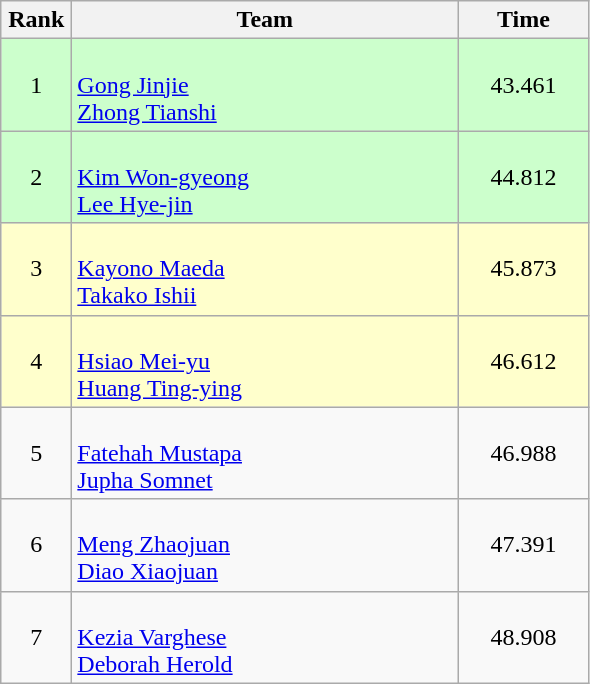<table class=wikitable style="text-align:center">
<tr>
<th width=40>Rank</th>
<th width=250>Team</th>
<th width=80>Time</th>
</tr>
<tr bgcolor="ccffcc">
<td>1</td>
<td align=left><br><a href='#'>Gong Jinjie</a><br><a href='#'>Zhong Tianshi</a></td>
<td>43.461</td>
</tr>
<tr bgcolor="ccffcc">
<td>2</td>
<td align=left><br><a href='#'>Kim Won-gyeong</a><br><a href='#'>Lee Hye-jin</a></td>
<td>44.812</td>
</tr>
<tr bgcolor="#ffffcc">
<td>3</td>
<td align=left><br><a href='#'>Kayono Maeda</a><br><a href='#'>Takako Ishii</a></td>
<td>45.873</td>
</tr>
<tr bgcolor="#ffffcc">
<td>4</td>
<td align=left><br><a href='#'>Hsiao Mei-yu</a><br><a href='#'>Huang Ting-ying</a></td>
<td>46.612</td>
</tr>
<tr>
<td>5</td>
<td align=left><br><a href='#'>Fatehah Mustapa</a><br><a href='#'>Jupha Somnet</a></td>
<td>46.988</td>
</tr>
<tr>
<td>6</td>
<td align=left><br><a href='#'>Meng Zhaojuan</a><br><a href='#'>Diao Xiaojuan</a></td>
<td>47.391</td>
</tr>
<tr>
<td>7</td>
<td align=left><br><a href='#'>Kezia Varghese</a><br><a href='#'>Deborah Herold</a></td>
<td>48.908</td>
</tr>
</table>
